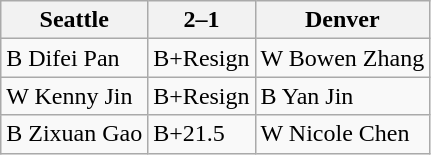<table class="wikitable">
<tr>
<th>Seattle</th>
<th>2–1</th>
<th>Denver</th>
</tr>
<tr>
<td>B Difei Pan</td>
<td>B+Resign</td>
<td>W Bowen Zhang</td>
</tr>
<tr>
<td>W Kenny Jin</td>
<td>B+Resign</td>
<td>B Yan Jin</td>
</tr>
<tr>
<td>B Zixuan Gao</td>
<td>B+21.5</td>
<td>W Nicole Chen</td>
</tr>
</table>
